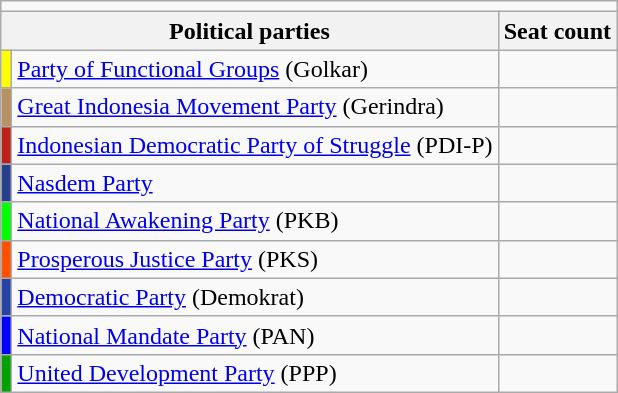<table class="wikitable">
<tr>
<td colspan="4"></td>
</tr>
<tr>
<th colspan="2">Political parties</th>
<th>Seat count</th>
</tr>
<tr>
<td bgcolor=#FFFF00></td>
<td><a href='#'>Party of Functional Groups</a> (Golkar)</td>
<td></td>
</tr>
<tr>
<td bgcolor=#B79164></td>
<td><a href='#'>Great Indonesia Movement Party</a> (Gerindra)</td>
<td></td>
</tr>
<tr>
<td bgcolor=#BD2016></td>
<td><a href='#'>Indonesian Democratic Party of Struggle</a> (PDI-P)</td>
<td></td>
</tr>
<tr>
<td bgcolor=#27408B></td>
<td><a href='#'>Nasdem Party</a></td>
<td></td>
</tr>
<tr>
<td bgcolor=#00FF00></td>
<td><a href='#'>National Awakening Party</a> (PKB)</td>
<td></td>
</tr>
<tr>
<td bgcolor=#FF4F00></td>
<td><a href='#'>Prosperous Justice Party</a> (PKS)</td>
<td></td>
</tr>
<tr>
<td bgcolor=#2643A3></td>
<td><a href='#'>Democratic Party</a> (Demokrat)</td>
<td></td>
</tr>
<tr>
<td bgcolor=#0000FF></td>
<td><a href='#'>National Mandate Party</a> (PAN)</td>
<td></td>
</tr>
<tr>
<td bgcolor=#00A100></td>
<td><a href='#'>United Development Party</a> (PPP)</td>
<td></td>
</tr>
</table>
